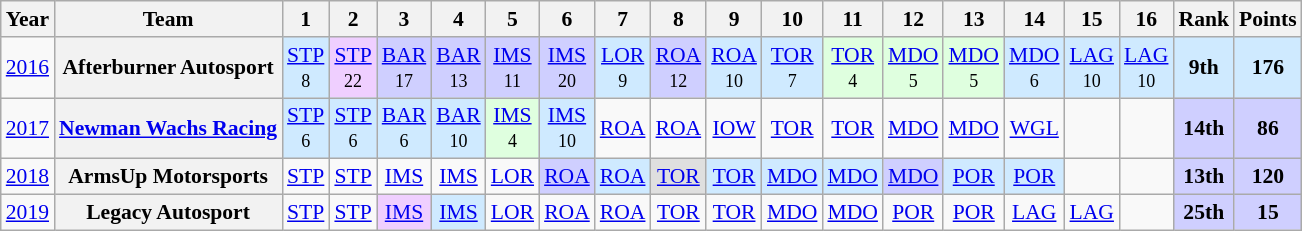<table class="wikitable" style="text-align:center; font-size:90%">
<tr>
<th>Year</th>
<th>Team</th>
<th>1</th>
<th>2</th>
<th>3</th>
<th>4</th>
<th>5</th>
<th>6</th>
<th>7</th>
<th>8</th>
<th>9</th>
<th>10</th>
<th>11</th>
<th>12</th>
<th>13</th>
<th>14</th>
<th>15</th>
<th>16</th>
<th>Rank</th>
<th>Points</th>
</tr>
<tr>
<td><a href='#'>2016</a></td>
<th>Afterburner Autosport</th>
<td style="background:#CFEAFF;"><a href='#'>STP</a><br><small>8</small></td>
<td style="background:#EFCFFF;"><a href='#'>STP</a><br><small>22</small></td>
<td style="background:#CFCFFF;"><a href='#'>BAR</a><br><small>17</small></td>
<td style="background:#CFCFFF;"><a href='#'>BAR</a><br><small>13</small></td>
<td style="background:#CFCFFF;"><a href='#'>IMS</a><br><small>11</small></td>
<td style="background:#CFCFFF;"><a href='#'>IMS</a><br><small>20</small></td>
<td style="background:#CFEAFF;"><a href='#'>LOR</a><br><small>9</small></td>
<td style="background:#CFCFFF;"><a href='#'>ROA</a><br><small>12</small></td>
<td style="background:#CFEAFF;"><a href='#'>ROA</a><br><small>10</small></td>
<td style="background:#CFEAFF;"><a href='#'>TOR</a><br><small>7</small></td>
<td style="background:#DFFFDF;"><a href='#'>TOR</a><br><small>4</small></td>
<td style="background:#DFFFDF;"><a href='#'>MDO</a><br><small>5</small></td>
<td style="background:#DFFFDF;"><a href='#'>MDO</a><br><small>5</small></td>
<td style="background:#CFEAFF;"><a href='#'>MDO</a><br><small>6</small></td>
<td style="background:#CFEAFF;"><a href='#'>LAG</a><br><small>10</small></td>
<td style="background:#CFEAFF;"><a href='#'>LAG</a><br><small>10</small></td>
<td style="background:#CFEAFF;"><strong>9th</strong></td>
<td style="background:#CFEAFF;"><strong>176</strong></td>
</tr>
<tr>
<td><a href='#'>2017</a></td>
<th><a href='#'>Newman Wachs Racing</a></th>
<td style="background:#CFEAFF;"><a href='#'>STP</a><br><small>6</small></td>
<td style="background:#CFEAFF;"><a href='#'>STP</a><br><small>6</small></td>
<td style="background:#CFEAFF;"><a href='#'>BAR</a><br><small>6</small></td>
<td style="background:#CFEAFF;"><a href='#'>BAR</a><br><small>10</small></td>
<td style="background:#DFFFDF;"><a href='#'>IMS</a><br><small>4</small></td>
<td style="background:#CFEAFF;"><a href='#'>IMS</a><br><small>10</small></td>
<td><a href='#'>ROA</a></td>
<td><a href='#'>ROA</a></td>
<td><a href='#'>IOW</a></td>
<td><a href='#'>TOR</a></td>
<td><a href='#'>TOR</a></td>
<td><a href='#'>MDO</a></td>
<td><a href='#'>MDO</a></td>
<td><a href='#'>WGL</a></td>
<td></td>
<td></td>
<th style="background:#CFCFFF;">14th</th>
<th style="background:#CFCFFF;">86</th>
</tr>
<tr>
<td><a href='#'>2018</a></td>
<th>ArmsUp Motorsports</th>
<td><a href='#'>STP</a></td>
<td><a href='#'>STP</a></td>
<td><a href='#'>IMS</a></td>
<td><a href='#'>IMS</a></td>
<td><a href='#'>LOR</a></td>
<td style="background:#CFCFFF;"><a href='#'>ROA</a><br></td>
<td style="background:#CFEAFF;"><a href='#'>ROA</a><br></td>
<td style="background:#DFDFDF;"><a href='#'>TOR</a><br></td>
<td style="background:#CFEAFF;"><a href='#'>TOR</a><br></td>
<td style="background:#CFEAFF;"><a href='#'>MDO</a><br></td>
<td style="background:#CFEAFF;"><a href='#'>MDO</a><br></td>
<td style="background:#CFCFFF;"><a href='#'>MDO</a><br></td>
<td style="background:#CFEAFF;"><a href='#'>POR</a><br></td>
<td style="background:#CFEAFF;"><a href='#'>POR</a><br></td>
<td></td>
<td></td>
<th style="background:#CFCFFF;">13th</th>
<th style="background:#CFCFFF;">120</th>
</tr>
<tr>
<td><a href='#'>2019</a></td>
<th>Legacy Autosport</th>
<td><a href='#'>STP</a></td>
<td><a href='#'>STP</a></td>
<td style="background:#EFCFFF;"><a href='#'>IMS</a><br></td>
<td style="background:#CFEAFF;"><a href='#'>IMS</a><br></td>
<td><a href='#'>LOR</a></td>
<td><a href='#'>ROA</a></td>
<td><a href='#'>ROA</a></td>
<td><a href='#'>TOR</a></td>
<td><a href='#'>TOR</a></td>
<td><a href='#'>MDO</a></td>
<td><a href='#'>MDO</a></td>
<td><a href='#'>POR</a></td>
<td><a href='#'>POR</a></td>
<td><a href='#'>LAG</a></td>
<td><a href='#'>LAG</a></td>
<td></td>
<th style="background:#CFCFFF;">25th</th>
<th style="background:#CFCFFF;">15</th>
</tr>
</table>
